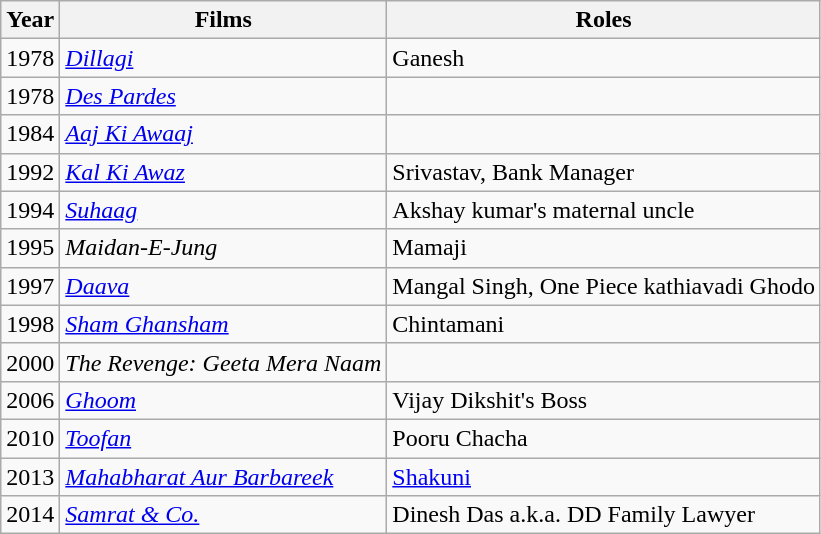<table class="wikitable sortable">
<tr>
<th>Year</th>
<th>Films</th>
<th>Roles</th>
</tr>
<tr>
<td>1978</td>
<td><em><a href='#'>Dillagi</a></em></td>
<td>Ganesh</td>
</tr>
<tr>
<td>1978</td>
<td><em><a href='#'>Des Pardes</a></em></td>
<td></td>
</tr>
<tr>
<td>1984</td>
<td><em><a href='#'>Aaj Ki Awaaj</a></em></td>
<td></td>
</tr>
<tr>
<td>1992</td>
<td><em><a href='#'>Kal Ki Awaz</a></em></td>
<td>Srivastav,  Bank Manager</td>
</tr>
<tr>
<td>1994</td>
<td><em><a href='#'>Suhaag</a></em></td>
<td>Akshay kumar's maternal uncle</td>
</tr>
<tr>
<td>1995</td>
<td><em>Maidan-E-Jung</em></td>
<td>Mamaji</td>
</tr>
<tr>
<td>1997</td>
<td><em><a href='#'>Daava</a></em></td>
<td>Mangal Singh, One Piece kathiavadi Ghodo</td>
</tr>
<tr>
<td>1998</td>
<td><em><a href='#'>Sham Ghansham</a></em></td>
<td>Chintamani</td>
</tr>
<tr>
<td>2000</td>
<td><em>The Revenge: Geeta Mera Naam</em></td>
<td></td>
</tr>
<tr>
<td>2006</td>
<td><em><a href='#'>Ghoom</a></em></td>
<td>Vijay Dikshit's Boss</td>
</tr>
<tr>
<td>2010</td>
<td><em><a href='#'>Toofan</a></em></td>
<td>Pooru Chacha</td>
</tr>
<tr>
<td>2013</td>
<td><em><a href='#'>Mahabharat Aur Barbareek</a></em></td>
<td><a href='#'>Shakuni</a></td>
</tr>
<tr>
<td>2014</td>
<td><em><a href='#'>Samrat & Co.</a></em></td>
<td>Dinesh Das a.k.a. DD Family Lawyer</td>
</tr>
</table>
